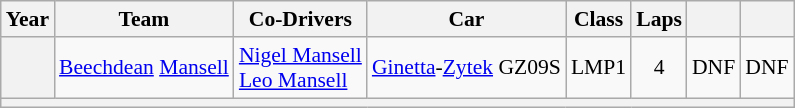<table class="wikitable" style="text-align:center; font-size:90%">
<tr>
<th>Year</th>
<th>Team</th>
<th>Co-Drivers</th>
<th>Car</th>
<th>Class</th>
<th>Laps</th>
<th></th>
<th></th>
</tr>
<tr>
<th></th>
<td align="left" nowrap> <a href='#'>Beechdean</a> <a href='#'>Mansell</a></td>
<td align="left" nowrap> <a href='#'>Nigel Mansell</a><br> <a href='#'>Leo Mansell</a></td>
<td align="left" nowrap><a href='#'>Ginetta</a>-<a href='#'>Zytek</a> GZ09S</td>
<td>LMP1</td>
<td>4</td>
<td>DNF</td>
<td>DNF</td>
</tr>
<tr>
<th colspan="8"></th>
</tr>
</table>
